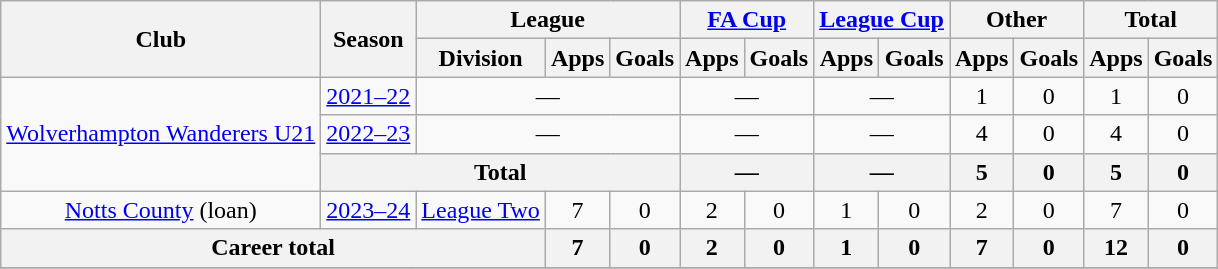<table class="wikitable" style="text-align: center">
<tr>
<th rowspan="2">Club</th>
<th rowspan="2">Season</th>
<th colspan="3">League</th>
<th colspan="2"><a href='#'>FA Cup</a></th>
<th colspan="2"><a href='#'>League Cup</a></th>
<th colspan="2">Other</th>
<th colspan="2">Total</th>
</tr>
<tr>
<th>Division</th>
<th>Apps</th>
<th>Goals</th>
<th>Apps</th>
<th>Goals</th>
<th>Apps</th>
<th>Goals</th>
<th>Apps</th>
<th>Goals</th>
<th>Apps</th>
<th>Goals</th>
</tr>
<tr>
<td rowspan="3"><a href='#'>Wolverhampton Wanderers U21</a></td>
<td><a href='#'>2021–22</a></td>
<td colspan="3">—</td>
<td colspan="2">—</td>
<td colspan="2">—</td>
<td>1</td>
<td>0</td>
<td>1</td>
<td>0</td>
</tr>
<tr>
<td><a href='#'>2022–23</a></td>
<td colspan="3">—</td>
<td colspan="2">—</td>
<td colspan="2">—</td>
<td>4</td>
<td>0</td>
<td>4</td>
<td>0</td>
</tr>
<tr>
<th colspan="4">Total</th>
<th colspan=2>—</th>
<th colspan=2>—</th>
<th>5</th>
<th>0</th>
<th>5</th>
<th>0</th>
</tr>
<tr>
<td><a href='#'>Notts County</a> (loan)</td>
<td><a href='#'>2023–24</a></td>
<td><a href='#'>League Two</a></td>
<td>7</td>
<td>0</td>
<td>2</td>
<td>0</td>
<td>1</td>
<td>0</td>
<td>2</td>
<td>0</td>
<td>7</td>
<td>0</td>
</tr>
<tr>
<th colspan="3">Career total</th>
<th>7</th>
<th>0</th>
<th>2</th>
<th>0</th>
<th>1</th>
<th>0</th>
<th>7</th>
<th>0</th>
<th>12</th>
<th>0</th>
</tr>
<tr>
</tr>
</table>
